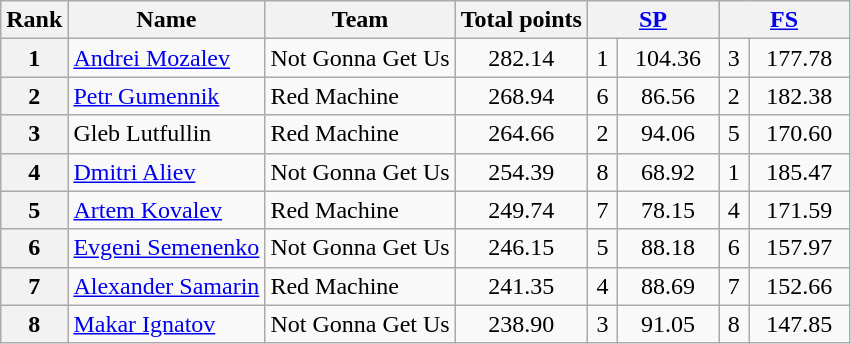<table class="wikitable sortable">
<tr>
<th>Rank</th>
<th>Name</th>
<th>Team</th>
<th>Total points</th>
<th colspan="2" width="80px"><a href='#'>SP</a></th>
<th colspan="2" width="80px"><a href='#'>FS</a></th>
</tr>
<tr>
<th>1</th>
<td><a href='#'>Andrei Mozalev</a></td>
<td>Not Gonna Get Us</td>
<td align="center">282.14</td>
<td align="center">1</td>
<td align="center">104.36</td>
<td align="center">3</td>
<td align="center">177.78</td>
</tr>
<tr>
<th>2</th>
<td><a href='#'>Petr Gumennik</a></td>
<td>Red Machine</td>
<td align="center">268.94</td>
<td align="center">6</td>
<td align="center">86.56</td>
<td align="center">2</td>
<td align="center">182.38</td>
</tr>
<tr>
<th>3</th>
<td>Gleb Lutfullin</td>
<td>Red Machine</td>
<td align="center">264.66</td>
<td align="center">2</td>
<td align="center">94.06</td>
<td align="center">5</td>
<td align="center">170.60</td>
</tr>
<tr>
<th>4</th>
<td><a href='#'>Dmitri Aliev</a></td>
<td>Not Gonna Get Us</td>
<td align="center">254.39</td>
<td align="center">8</td>
<td align="center">68.92</td>
<td align="center">1</td>
<td align="center">185.47</td>
</tr>
<tr>
<th>5</th>
<td><a href='#'>Artem Kovalev</a></td>
<td>Red Machine</td>
<td align="center">249.74</td>
<td align="center">7</td>
<td align="center">78.15</td>
<td align="center">4</td>
<td align="center">171.59</td>
</tr>
<tr>
<th>6</th>
<td><a href='#'>Evgeni Semenenko</a></td>
<td>Not Gonna Get Us</td>
<td align="center">246.15</td>
<td align="center">5</td>
<td align="center">88.18</td>
<td align="center">6</td>
<td align="center">157.97</td>
</tr>
<tr>
<th>7</th>
<td><a href='#'>Alexander Samarin</a></td>
<td>Red Machine</td>
<td align="center">241.35</td>
<td align="center">4</td>
<td align="center">88.69</td>
<td align="center">7</td>
<td align="center">152.66</td>
</tr>
<tr>
<th>8</th>
<td><a href='#'>Makar Ignatov</a></td>
<td>Not Gonna Get Us</td>
<td align="center">238.90</td>
<td align="center">3</td>
<td align="center">91.05</td>
<td align="center">8</td>
<td align="center">147.85</td>
</tr>
</table>
